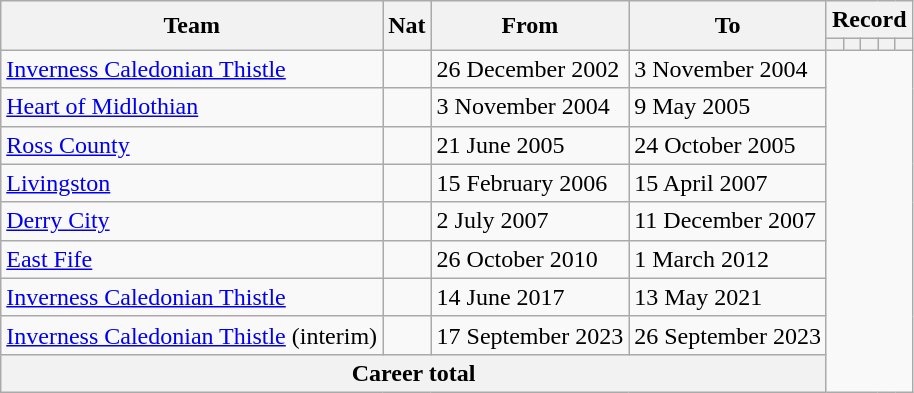<table class="wikitable" style="text-align: center">
<tr>
<th rowspan="2">Team</th>
<th rowspan="2">Nat</th>
<th rowspan="2">From</th>
<th rowspan="2">To</th>
<th colspan="8">Record</th>
</tr>
<tr>
<th></th>
<th></th>
<th></th>
<th></th>
<th></th>
</tr>
<tr>
<td align=left><a href='#'>Inverness Caledonian Thistle</a></td>
<td></td>
<td align=left>26 December 2002</td>
<td align=left>3 November 2004<br></td>
</tr>
<tr>
<td align=left><a href='#'>Heart of Midlothian</a></td>
<td></td>
<td align=left>3 November 2004</td>
<td align=left>9 May 2005<br></td>
</tr>
<tr>
<td align=left><a href='#'>Ross County</a></td>
<td></td>
<td align=left>21 June 2005</td>
<td align=left>24 October 2005<br></td>
</tr>
<tr>
<td align=left><a href='#'>Livingston</a></td>
<td></td>
<td align=left>15 February 2006</td>
<td align=left>15 April 2007<br></td>
</tr>
<tr>
<td align=left><a href='#'>Derry City</a></td>
<td></td>
<td align=left>2 July 2007</td>
<td align=left>11 December 2007<br></td>
</tr>
<tr>
<td align=left><a href='#'>East Fife</a></td>
<td></td>
<td align=left>26 October 2010</td>
<td align=left>1 March 2012<br></td>
</tr>
<tr>
<td align=left><a href='#'>Inverness Caledonian Thistle</a></td>
<td></td>
<td align=left>14 June 2017</td>
<td align=left>13 May 2021<br></td>
</tr>
<tr>
<td align=left><a href='#'>Inverness Caledonian Thistle</a> (interim)</td>
<td></td>
<td align=left>17 September 2023</td>
<td align=left>26 September 2023<br></td>
</tr>
<tr>
<th colspan=4>Career total<br></th>
</tr>
</table>
